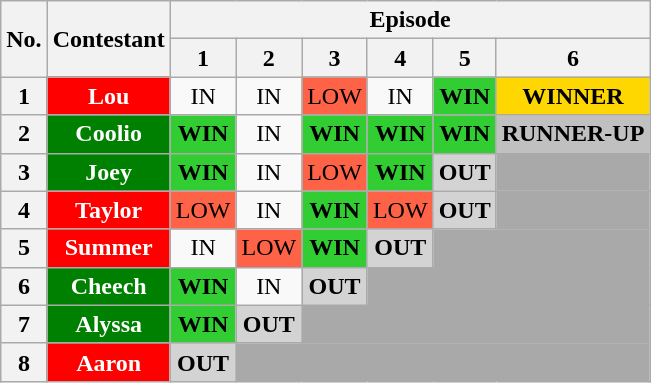<table class="wikitable" style="text-align: center;">
<tr>
<th rowspan="2">No.</th>
<th colspan="2" rowspan="2">Contestant</th>
<th colspan="6">Episode</th>
</tr>
<tr>
<th>1</th>
<th>2</th>
<th>3</th>
<th>4</th>
<th>5</th>
<th>6</th>
</tr>
<tr align=center>
<th>1</th>
<th colspan="2" style="background:red; color:#fff;">Lou</th>
<td>IN</td>
<td>IN</td>
<td style="background:tomato;">LOW</td>
<td>IN</td>
<td style="background:limegreen;"><strong>WIN</strong></td>
<td style="background:gold;"><strong>WINNER</strong></td>
</tr>
<tr align=center>
<th>2</th>
<th colspan="2" style="background:green; color:#fff;">Coolio</th>
<td style="background:limegreen;"><strong>WIN</strong></td>
<td>IN</td>
<td style="background:limegreen;"><strong>WIN</strong></td>
<td style="background:limegreen;"><strong>WIN</strong></td>
<td style="background:limegreen;"><strong>WIN</strong></td>
<td style="background:silver;"><strong>RUNNER-UP</strong></td>
</tr>
<tr align=center>
<th>3</th>
<th colspan="2" style="background:green; color:#fff;">Joey</th>
<td style="background:limegreen;"><strong>WIN</strong></td>
<td>IN</td>
<td style="background:tomato;">LOW</td>
<td style="background:limegreen;"><strong>WIN</strong></td>
<td style="background:lightgrey;"><strong>OUT</strong></td>
<td style="background:darkgrey;"></td>
</tr>
<tr align=center>
<th>4</th>
<th colspan="2" style="background:red; color:#fff;">Taylor</th>
<td style="background:tomato;">LOW</td>
<td>IN</td>
<td style="background:limegreen;"><strong>WIN</strong></td>
<td style="background:tomato;">LOW</td>
<td style="background:lightgrey;"><strong>OUT</strong></td>
<td style="background:darkgrey;"></td>
</tr>
<tr align=center>
<th>5</th>
<th colspan="2" style="background:red; color:#fff;">Summer</th>
<td>IN</td>
<td style="background:tomato;">LOW</td>
<td style="background:limegreen;"><strong>WIN</strong></td>
<td style="background:lightgrey;"><strong>OUT</strong></td>
<td style="background:darkgrey;" colspan="2"></td>
</tr>
<tr align=center>
<th>6</th>
<th colspan="2" style="background:green; color:#fff;">Cheech</th>
<td style="background:limegreen;"><strong>WIN</strong></td>
<td>IN</td>
<td style="background:lightgrey;"><strong>OUT</strong></td>
<td style="background:darkgrey;" colspan="3"></td>
</tr>
<tr align=center>
<th>7</th>
<th colspan="2" style="background:green; color:#fff;">Alyssa</th>
<td style="background:limegreen;"><strong>WIN</strong></td>
<td style="background:lightgrey;"><strong>OUT</strong></td>
<td style="background:darkgrey;" colspan="4"></td>
</tr>
<tr align=center>
<th>8</th>
<th colspan="2" style="background:red; color:#fff;">Aaron</th>
<td style="background:lightgrey;"><strong>OUT</strong></td>
<td style="background:darkgrey;" colspan="5"></td>
</tr>
</table>
